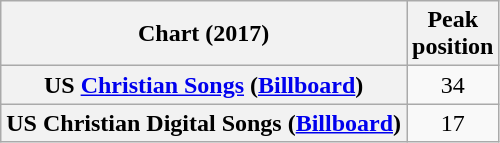<table class="wikitable sortable plainrowheaders" style="text-align:center;">
<tr>
<th scope="col">Chart (2017)</th>
<th scope="col">Peak<br>position</th>
</tr>
<tr>
<th scope="row">US <a href='#'>Christian Songs</a> (<a href='#'>Billboard</a>)</th>
<td style="text-align:center;">34</td>
</tr>
<tr>
<th scope="row">US Christian Digital Songs (<a href='#'>Billboard</a>)</th>
<td style="text-align:center;">17</td>
</tr>
</table>
